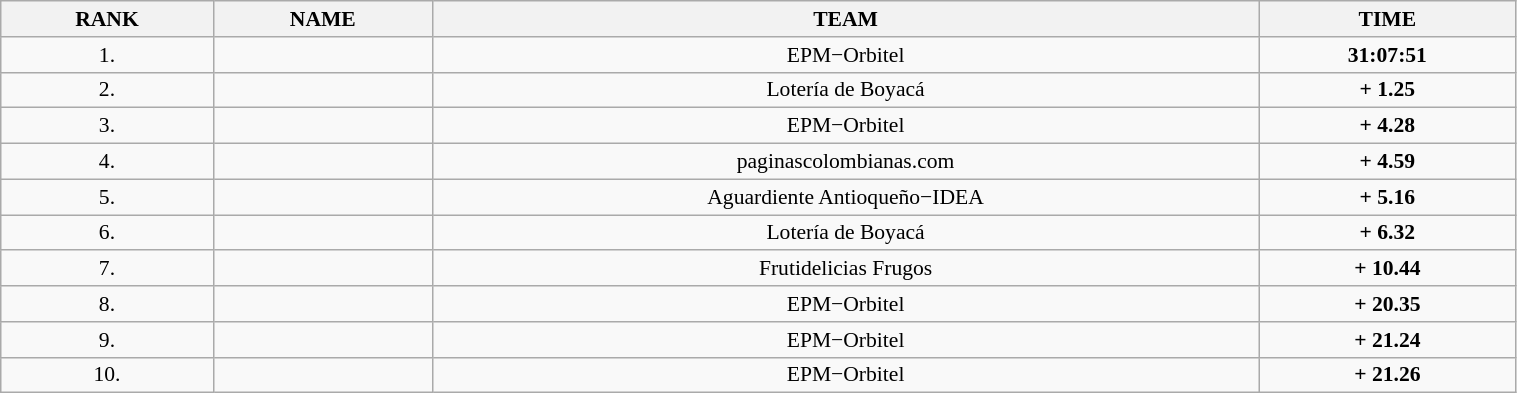<table class="wikitable"  style="font-size:90%; width:80%;">
<tr>
<th>RANK</th>
<th>NAME</th>
<th>TEAM</th>
<th>TIME</th>
</tr>
<tr>
<td style="text-align:center;">1.</td>
<td></td>
<td style="text-align:center;">EPM−Orbitel</td>
<td style="text-align:center;"><strong>31:07:51</strong></td>
</tr>
<tr>
<td style="text-align:center;">2.</td>
<td></td>
<td style="text-align:center;">Lotería de Boyacá</td>
<td style="text-align:center;"><strong>+ 1.25</strong></td>
</tr>
<tr>
<td style="text-align:center;">3.</td>
<td></td>
<td style="text-align:center;">EPM−Orbitel</td>
<td style="text-align:center;"><strong>+ 4.28</strong></td>
</tr>
<tr>
<td style="text-align:center;">4.</td>
<td></td>
<td style="text-align:center;">paginascolombianas.com</td>
<td style="text-align:center;"><strong>+ 4.59</strong></td>
</tr>
<tr>
<td style="text-align:center;">5.</td>
<td></td>
<td style="text-align:center;">Aguardiente Antioqueño−IDEA</td>
<td style="text-align:center;"><strong>+ 5.16</strong></td>
</tr>
<tr>
<td style="text-align:center;">6.</td>
<td></td>
<td style="text-align:center;">Lotería de Boyacá</td>
<td style="text-align:center;"><strong>+ 6.32</strong></td>
</tr>
<tr>
<td style="text-align:center;">7.</td>
<td></td>
<td style="text-align:center;">Frutidelicias Frugos</td>
<td style="text-align:center;"><strong>+ 10.44</strong></td>
</tr>
<tr>
<td style="text-align:center;">8.</td>
<td></td>
<td style="text-align:center;">EPM−Orbitel</td>
<td style="text-align:center;"><strong>+ 20.35</strong></td>
</tr>
<tr>
<td style="text-align:center;">9.</td>
<td></td>
<td style="text-align:center;">EPM−Orbitel</td>
<td style="text-align:center;"><strong>+ 21.24</strong></td>
</tr>
<tr>
<td style="text-align:center;">10.</td>
<td></td>
<td style="text-align:center;">EPM−Orbitel</td>
<td style="text-align:center;"><strong>+ 21.26</strong></td>
</tr>
</table>
